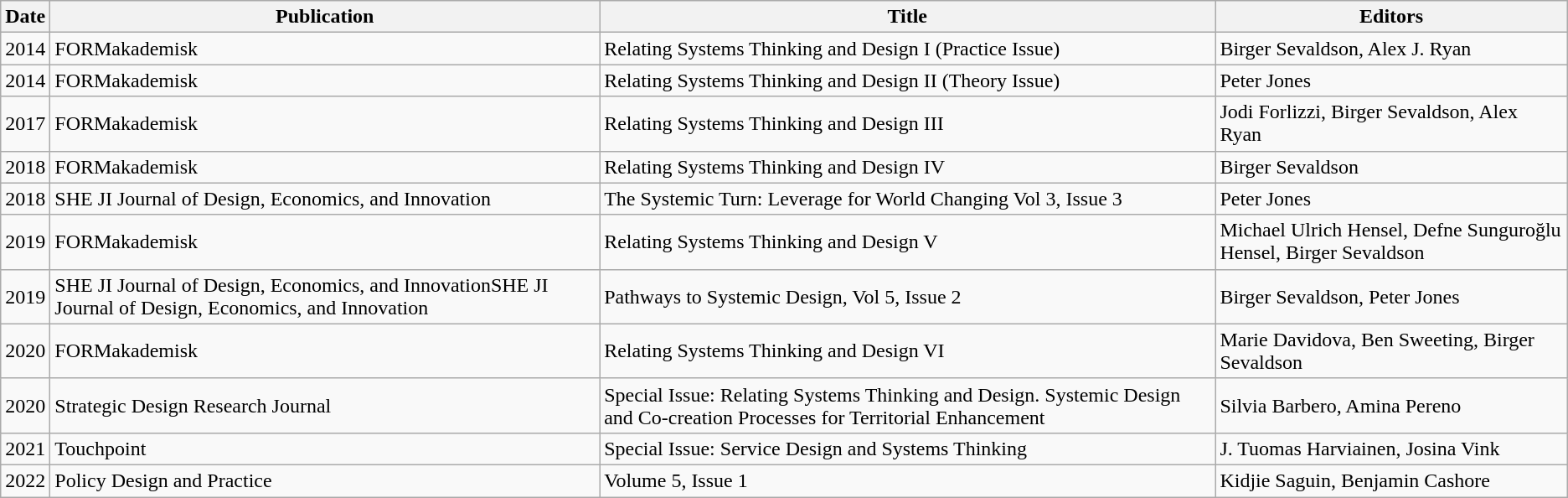<table class="wikitable sortable">
<tr>
<th>Date</th>
<th>Publication</th>
<th>Title</th>
<th>Editors</th>
</tr>
<tr>
<td>2014</td>
<td>FORMakademisk</td>
<td>Relating Systems Thinking and Design I (Practice Issue)</td>
<td>Birger Sevaldson, Alex J. Ryan</td>
</tr>
<tr>
<td>2014</td>
<td>FORMakademisk</td>
<td>Relating Systems Thinking and Design II (Theory Issue)</td>
<td>Peter Jones</td>
</tr>
<tr>
<td>2017</td>
<td>FORMakademisk</td>
<td>Relating Systems Thinking and Design III</td>
<td>Jodi Forlizzi, Birger Sevaldson, Alex Ryan</td>
</tr>
<tr>
<td>2018</td>
<td>FORMakademisk</td>
<td>Relating Systems Thinking and Design IV</td>
<td>Birger Sevaldson</td>
</tr>
<tr>
<td>2018</td>
<td>SHE JI Journal of Design, Economics, and Innovation</td>
<td>The Systemic Turn: Leverage for World Changing Vol 3, Issue 3</td>
<td>Peter Jones</td>
</tr>
<tr>
<td>2019</td>
<td>FORMakademisk</td>
<td>Relating Systems Thinking and Design V</td>
<td>Michael Ulrich Hensel, Defne Sunguroğlu Hensel, Birger Sevaldson</td>
</tr>
<tr>
<td>2019</td>
<td>SHE JI Journal of Design, Economics, and InnovationSHE JI Journal of Design, Economics, and Innovation</td>
<td>Pathways to Systemic Design, Vol 5, Issue 2</td>
<td>Birger Sevaldson, Peter Jones</td>
</tr>
<tr>
<td>2020</td>
<td>FORMakademisk</td>
<td>Relating Systems Thinking and Design VI</td>
<td>Marie Davidova, Ben Sweeting, Birger Sevaldson</td>
</tr>
<tr>
<td>2020</td>
<td>Strategic Design Research Journal</td>
<td>Special Issue: Relating Systems Thinking and Design. Systemic Design and Co-creation Processes for Territorial Enhancement</td>
<td>Silvia Barbero, Amina Pereno</td>
</tr>
<tr>
<td>2021</td>
<td>Touchpoint</td>
<td>Special Issue: Service Design and Systems Thinking</td>
<td>J. Tuomas Harviainen, Josina Vink</td>
</tr>
<tr>
<td>2022</td>
<td>Policy Design and Practice</td>
<td>Volume 5, Issue 1</td>
<td>Kidjie Saguin, Benjamin Cashore</td>
</tr>
</table>
